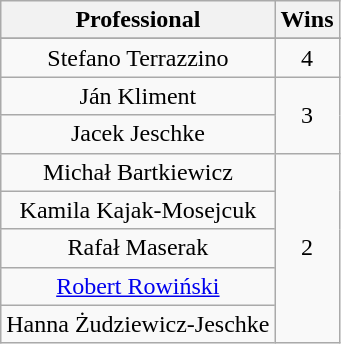<table class="wikitable collapsible collapsed" style="text-align: center; width: auto">
<tr>
<th>Professional</th>
<th>Wins</th>
</tr>
<tr>
</tr>
<tr>
<td>Stefano Terrazzino</td>
<td>4</td>
</tr>
<tr>
<td>Ján Kliment</td>
<td rowspan=2>3</td>
</tr>
<tr>
<td>Jacek Jeschke</td>
</tr>
<tr>
<td>Michał Bartkiewicz</td>
<td rowspan=5>2</td>
</tr>
<tr>
<td>Kamila Kajak-Mosejcuk</td>
</tr>
<tr>
<td>Rafał Maserak</td>
</tr>
<tr>
<td><a href='#'>Robert Rowiński</a></td>
</tr>
<tr>
<td>Hanna Żudziewicz-Jeschke</td>
</tr>
</table>
